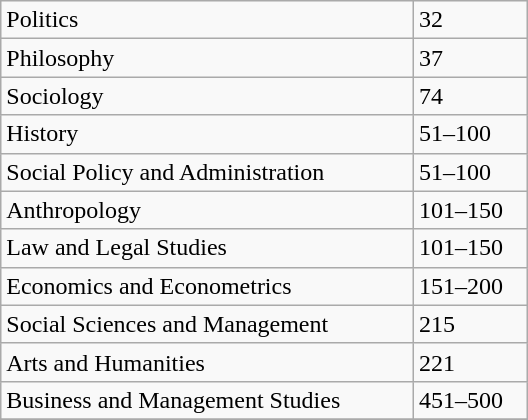<table class="wikitable floatright" style="width: 22em;">
<tr>
<td>Politics</td>
<td>32</td>
</tr>
<tr>
<td>Philosophy</td>
<td>37</td>
</tr>
<tr>
<td>Sociology</td>
<td>74</td>
</tr>
<tr>
<td>History</td>
<td>51–100</td>
</tr>
<tr>
<td>Social Policy and Administration</td>
<td>51–100</td>
</tr>
<tr>
<td>Anthropology</td>
<td>101–150</td>
</tr>
<tr>
<td>Law and Legal Studies</td>
<td>101–150</td>
</tr>
<tr>
<td>Economics and Econometrics</td>
<td>151–200</td>
</tr>
<tr>
<td>Social Sciences and Management</td>
<td>215</td>
</tr>
<tr>
<td>Arts and Humanities</td>
<td>221</td>
</tr>
<tr>
<td>Business and Management Studies</td>
<td>451–500</td>
</tr>
<tr>
</tr>
</table>
